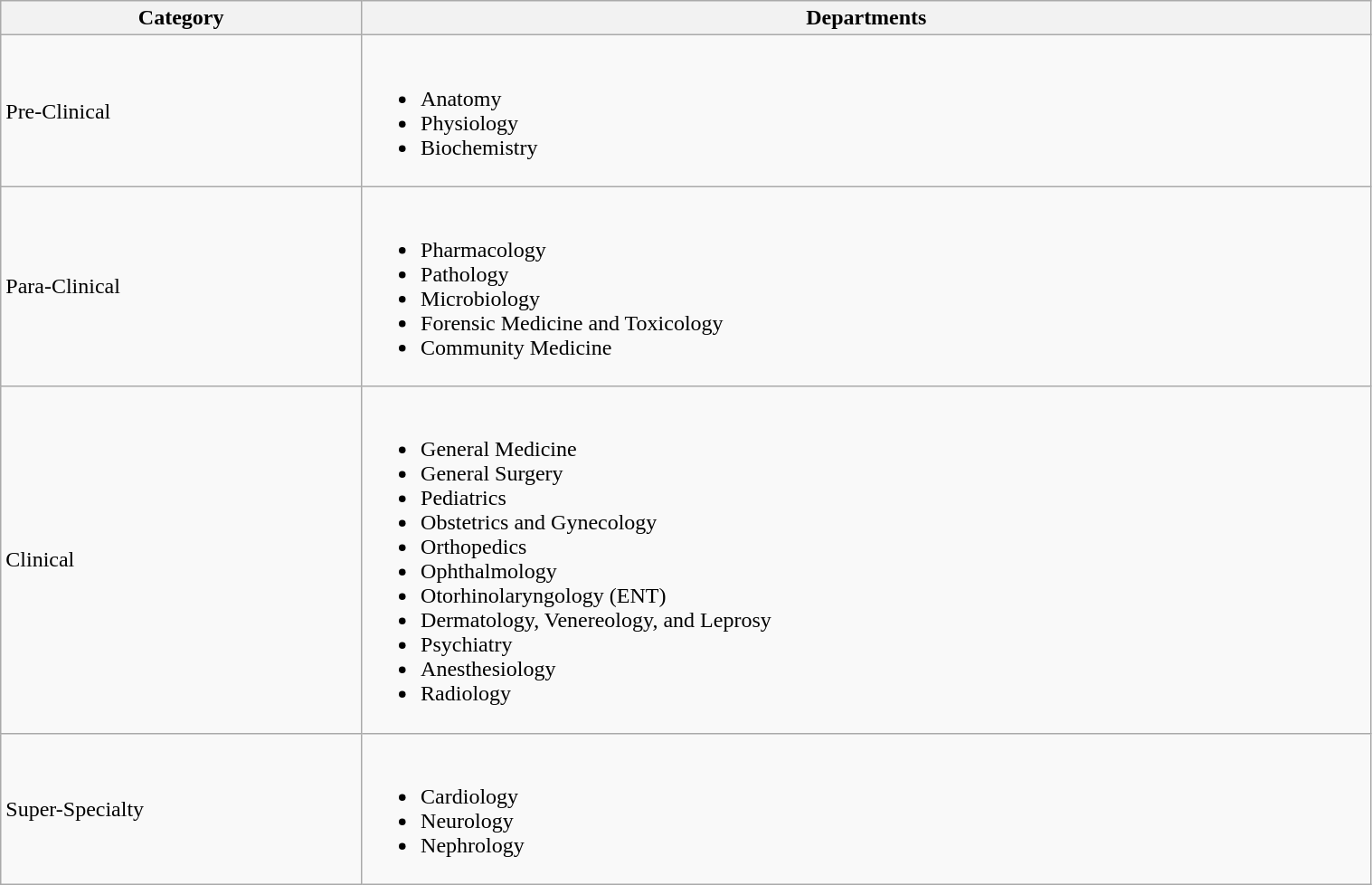<table class="wikitable sortable" style="width:80%; text-align:left;">
<tr>
<th>Category</th>
<th>Departments</th>
</tr>
<tr>
<td>Pre-Clinical</td>
<td><br><ul><li>Anatomy</li><li>Physiology</li><li>Biochemistry</li></ul></td>
</tr>
<tr>
<td>Para-Clinical</td>
<td><br><ul><li>Pharmacology</li><li>Pathology</li><li>Microbiology</li><li>Forensic Medicine and Toxicology</li><li>Community Medicine</li></ul></td>
</tr>
<tr>
<td>Clinical</td>
<td><br><ul><li>General Medicine</li><li>General Surgery</li><li>Pediatrics</li><li>Obstetrics and Gynecology</li><li>Orthopedics</li><li>Ophthalmology</li><li>Otorhinolaryngology (ENT)</li><li>Dermatology, Venereology, and Leprosy</li><li>Psychiatry</li><li>Anesthesiology</li><li>Radiology</li></ul></td>
</tr>
<tr>
<td>Super-Specialty</td>
<td><br><ul><li>Cardiology</li><li>Neurology</li><li>Nephrology</li></ul></td>
</tr>
</table>
